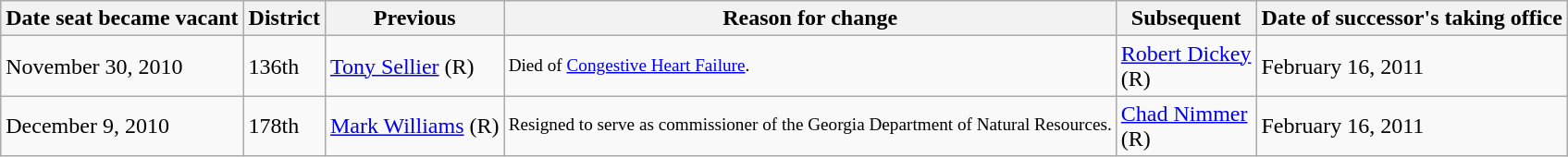<table class=wikitable>
<tr valign=bottom>
<th>Date seat became vacant</th>
<th>District</th>
<th>Previous</th>
<th>Reason for change</th>
<th>Subsequent</th>
<th>Date of successor's taking office</th>
</tr>
<tr>
<td>November 30, 2010</td>
<td>136th</td>
<td><a href='#'>Tony Sellier</a> (R)</td>
<td style="font-size:80%">Died of <a href='#'>Congestive Heart Failure</a>.</td>
<td><a href='#'>Robert Dickey</a><br>(R)</td>
<td>February 16, 2011</td>
</tr>
<tr>
<td>December 9, 2010</td>
<td>178th</td>
<td><a href='#'>Mark Williams</a> (R)</td>
<td style="font-size:80%">Resigned to serve as commissioner of the Georgia Department of Natural Resources.</td>
<td><a href='#'>Chad Nimmer</a><br>(R)</td>
<td>February 16, 2011</td>
</tr>
</table>
